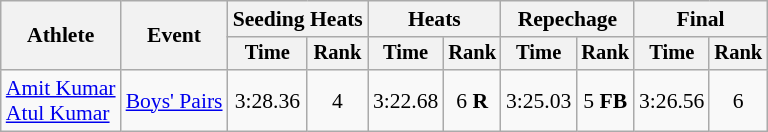<table class="wikitable" style="font-size:90%">
<tr>
<th rowspan="2">Athlete</th>
<th rowspan="2">Event</th>
<th colspan="2">Seeding Heats</th>
<th colspan="2">Heats</th>
<th colspan="2">Repechage</th>
<th colspan="2">Final</th>
</tr>
<tr style="font-size:95%">
<th>Time</th>
<th>Rank</th>
<th>Time</th>
<th>Rank</th>
<th>Time</th>
<th>Rank</th>
<th>Time</th>
<th>Rank</th>
</tr>
<tr align=center>
<td align=left><a href='#'>Amit Kumar</a><br><a href='#'>Atul Kumar</a></td>
<td align=left><a href='#'>Boys' Pairs</a></td>
<td>3:28.36</td>
<td>4</td>
<td>3:22.68</td>
<td>6 <strong>R</strong></td>
<td>3:25.03</td>
<td>5 <strong>FB</strong></td>
<td>3:26.56</td>
<td>6</td>
</tr>
</table>
